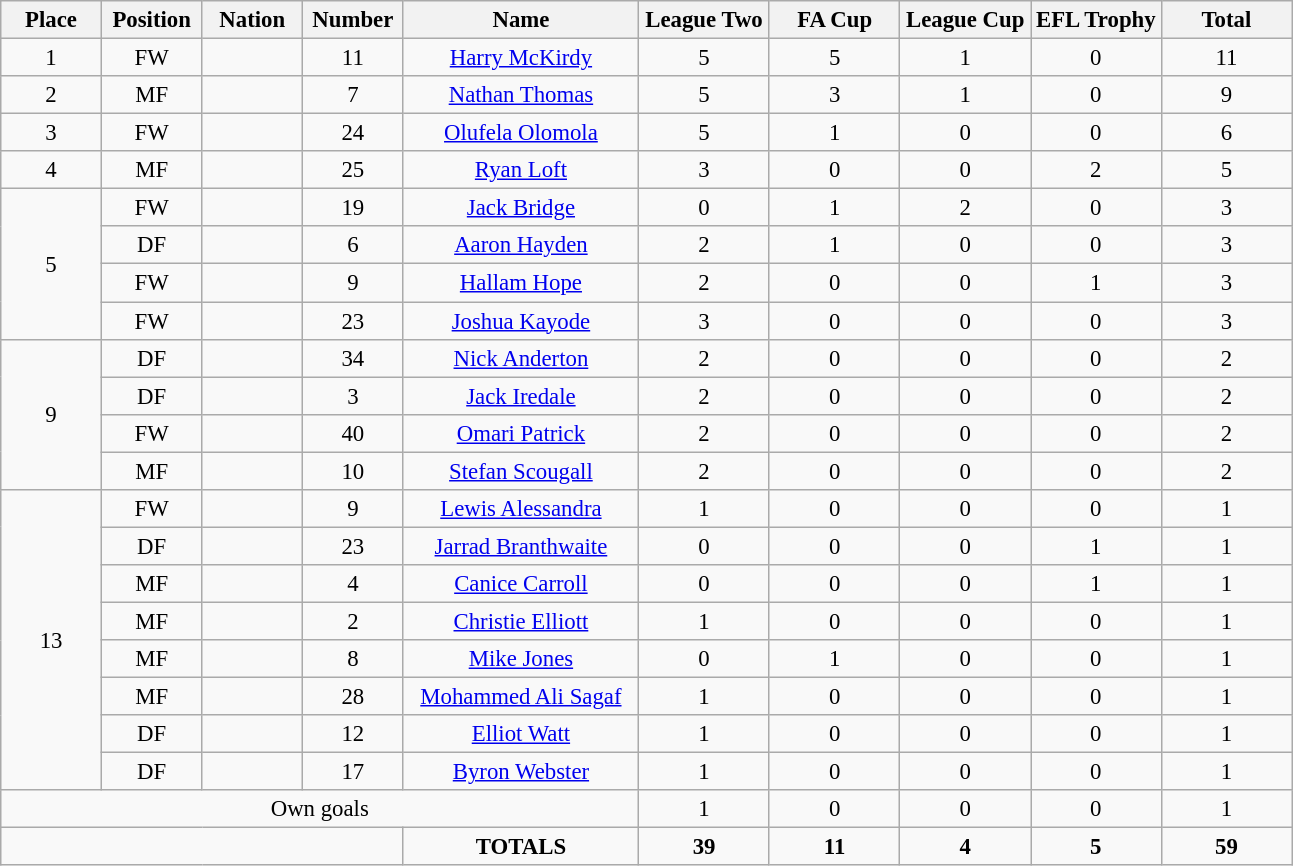<table class="wikitable" style="font-size: 95%; text-align: center;">
<tr>
<th width=60>Place</th>
<th width=60>Position</th>
<th width=60>Nation</th>
<th width=60>Number</th>
<th width=150>Name</th>
<th width=80>League Two</th>
<th width=80>FA Cup</th>
<th width=80>League Cup</th>
<th width=80>EFL Trophy</th>
<th width=80>Total</th>
</tr>
<tr>
<td rowspan=1>1</td>
<td>FW</td>
<td></td>
<td>11</td>
<td><a href='#'>Harry McKirdy</a></td>
<td>5</td>
<td>5</td>
<td>1</td>
<td>0</td>
<td>11</td>
</tr>
<tr>
<td rowspan=1>2</td>
<td>MF</td>
<td></td>
<td>7</td>
<td><a href='#'>Nathan Thomas</a></td>
<td>5</td>
<td>3</td>
<td>1</td>
<td>0</td>
<td>9</td>
</tr>
<tr>
<td rowspan=1>3</td>
<td>FW</td>
<td></td>
<td>24</td>
<td><a href='#'>Olufela Olomola</a></td>
<td>5</td>
<td>1</td>
<td>0</td>
<td>0</td>
<td>6</td>
</tr>
<tr>
<td rowspan=1>4</td>
<td>MF</td>
<td></td>
<td>25</td>
<td><a href='#'>Ryan Loft</a></td>
<td>3</td>
<td>0</td>
<td>0</td>
<td>2</td>
<td>5</td>
</tr>
<tr>
<td rowspan=4>5</td>
<td>FW</td>
<td></td>
<td>19</td>
<td><a href='#'>Jack Bridge</a></td>
<td>0</td>
<td>1</td>
<td>2</td>
<td>0</td>
<td>3</td>
</tr>
<tr>
<td>DF</td>
<td></td>
<td>6</td>
<td><a href='#'>Aaron Hayden</a></td>
<td>2</td>
<td>1</td>
<td>0</td>
<td>0</td>
<td>3</td>
</tr>
<tr>
<td>FW</td>
<td></td>
<td>9</td>
<td><a href='#'>Hallam Hope</a></td>
<td>2</td>
<td>0</td>
<td>0</td>
<td>1</td>
<td>3</td>
</tr>
<tr>
<td>FW</td>
<td></td>
<td>23</td>
<td><a href='#'>Joshua Kayode</a></td>
<td>3</td>
<td>0</td>
<td>0</td>
<td>0</td>
<td>3</td>
</tr>
<tr>
<td rowspan=4>9</td>
<td>DF</td>
<td></td>
<td>34</td>
<td><a href='#'>Nick Anderton</a></td>
<td>2</td>
<td>0</td>
<td>0</td>
<td>0</td>
<td>2</td>
</tr>
<tr>
<td>DF</td>
<td></td>
<td>3</td>
<td><a href='#'>Jack Iredale</a></td>
<td>2</td>
<td>0</td>
<td>0</td>
<td>0</td>
<td>2</td>
</tr>
<tr>
<td>FW</td>
<td></td>
<td>40</td>
<td><a href='#'>Omari Patrick</a></td>
<td>2</td>
<td>0</td>
<td>0</td>
<td>0</td>
<td>2</td>
</tr>
<tr>
<td>MF</td>
<td></td>
<td>10</td>
<td><a href='#'>Stefan Scougall</a></td>
<td>2</td>
<td>0</td>
<td>0</td>
<td>0</td>
<td>2</td>
</tr>
<tr>
<td rowspan=8>13</td>
<td>FW</td>
<td></td>
<td>9</td>
<td><a href='#'>Lewis Alessandra</a></td>
<td>1</td>
<td>0</td>
<td>0</td>
<td>0</td>
<td>1</td>
</tr>
<tr>
<td>DF</td>
<td></td>
<td>23</td>
<td><a href='#'>Jarrad Branthwaite</a></td>
<td>0</td>
<td>0</td>
<td>0</td>
<td>1</td>
<td>1</td>
</tr>
<tr>
<td>MF</td>
<td></td>
<td>4</td>
<td><a href='#'>Canice Carroll</a></td>
<td>0</td>
<td>0</td>
<td>0</td>
<td>1</td>
<td>1</td>
</tr>
<tr>
<td>MF</td>
<td></td>
<td>2</td>
<td><a href='#'>Christie Elliott</a></td>
<td>1</td>
<td>0</td>
<td>0</td>
<td>0</td>
<td>1</td>
</tr>
<tr>
<td>MF</td>
<td></td>
<td>8</td>
<td><a href='#'>Mike Jones</a></td>
<td>0</td>
<td>1</td>
<td>0</td>
<td>0</td>
<td>1</td>
</tr>
<tr>
<td>MF</td>
<td></td>
<td>28</td>
<td><a href='#'>Mohammed Ali Sagaf</a></td>
<td>1</td>
<td>0</td>
<td>0</td>
<td>0</td>
<td>1</td>
</tr>
<tr>
<td>DF</td>
<td></td>
<td>12</td>
<td><a href='#'>Elliot Watt</a></td>
<td>1</td>
<td>0</td>
<td>0</td>
<td>0</td>
<td>1</td>
</tr>
<tr>
<td>DF</td>
<td></td>
<td>17</td>
<td><a href='#'>Byron Webster</a></td>
<td>1</td>
<td>0</td>
<td>0</td>
<td>0</td>
<td>1</td>
</tr>
<tr>
<td colspan=5>Own goals</td>
<td>1</td>
<td>0</td>
<td>0</td>
<td>0</td>
<td>1</td>
</tr>
<tr>
<td colspan="4"></td>
<td><strong>TOTALS</strong></td>
<td><strong>39</strong></td>
<td><strong>11</strong></td>
<td><strong>4</strong></td>
<td><strong>5</strong></td>
<td><strong>59</strong></td>
</tr>
</table>
